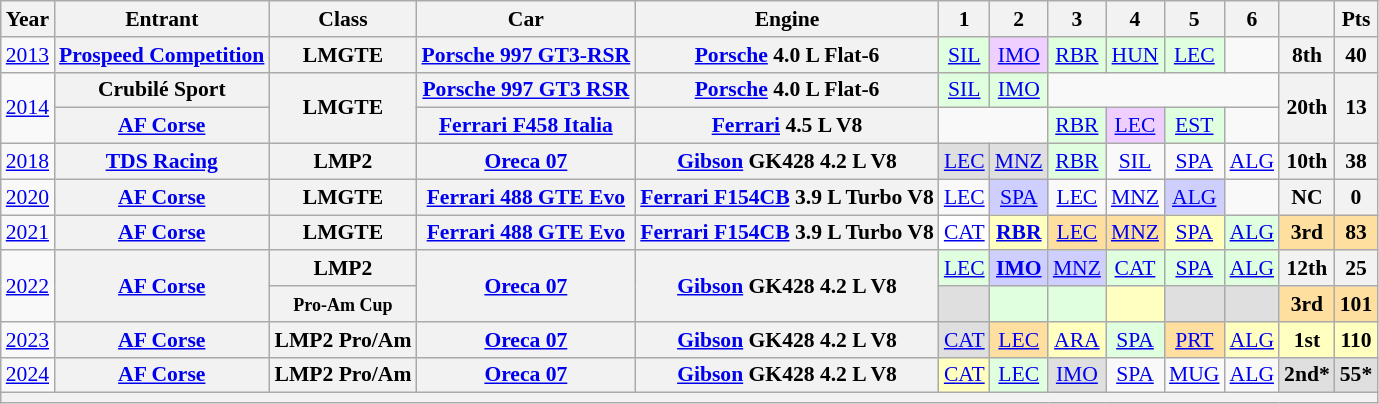<table class="wikitable" style="text-align:center; font-size:90%">
<tr>
<th>Year</th>
<th>Entrant</th>
<th>Class</th>
<th>Car</th>
<th>Engine</th>
<th>1</th>
<th>2</th>
<th>3</th>
<th>4</th>
<th>5</th>
<th>6</th>
<th></th>
<th>Pts</th>
</tr>
<tr>
<td><a href='#'>2013</a></td>
<th><a href='#'>Prospeed Competition</a></th>
<th>LMGTE</th>
<th><a href='#'>Porsche 997 GT3-RSR</a></th>
<th><a href='#'>Porsche</a> 4.0 L Flat-6</th>
<td style="background:#DFFFDF;"><a href='#'>SIL</a><br></td>
<td style="background:#EFCFFF;"><a href='#'>IMO</a><br></td>
<td style="background:#DFFFDF;"><a href='#'>RBR</a><br></td>
<td style="background:#DFFFDF;"><a href='#'>HUN</a><br></td>
<td style="background:#DFFFDF;"><a href='#'>LEC</a><br></td>
<td></td>
<th>8th</th>
<th>40</th>
</tr>
<tr>
<td rowspan=2><a href='#'>2014</a></td>
<th>Crubilé Sport</th>
<th rowspan=2>LMGTE</th>
<th><a href='#'>Porsche 997 GT3 RSR</a></th>
<th><a href='#'>Porsche</a> 4.0 L Flat-6</th>
<td style="background:#DFFFDF;"><a href='#'>SIL</a><br></td>
<td style="background:#DFFFDF;"><a href='#'>IMO</a><br></td>
<td colspan=4></td>
<th rowspan=2>20th</th>
<th rowspan=2>13</th>
</tr>
<tr>
<th><a href='#'>AF Corse</a></th>
<th><a href='#'>Ferrari F458 Italia</a></th>
<th><a href='#'>Ferrari</a> 4.5 L V8</th>
<td colspan=2></td>
<td style="background:#DFFFDF;"><a href='#'>RBR</a><br></td>
<td style="background:#EFCFFF;"><a href='#'>LEC</a><br></td>
<td style="background:#DFFFDF;"><a href='#'>EST</a><br></td>
<td></td>
</tr>
<tr>
<td><a href='#'>2018</a></td>
<th><a href='#'>TDS Racing</a></th>
<th>LMP2</th>
<th><a href='#'>Oreca 07</a></th>
<th><a href='#'>Gibson</a> GK428 4.2 L V8</th>
<td style="background:#DFDFDF;"><a href='#'>LEC</a><br></td>
<td style="background:#DFDFDF;"><a href='#'>MNZ</a><br></td>
<td style="background:#DFFFDF;"><a href='#'>RBR</a><br></td>
<td><a href='#'>SIL</a></td>
<td><a href='#'>SPA</a></td>
<td><a href='#'>ALG</a></td>
<th>10th</th>
<th>38</th>
</tr>
<tr>
<td><a href='#'>2020</a></td>
<th><a href='#'>AF Corse</a></th>
<th>LMGTE</th>
<th><a href='#'>Ferrari 488 GTE Evo</a></th>
<th><a href='#'>Ferrari F154CB</a> 3.9 L Turbo V8</th>
<td><a href='#'>LEC</a></td>
<td style="background:#CFCFFF;"><a href='#'>SPA</a><br></td>
<td><a href='#'>LEC</a></td>
<td><a href='#'>MNZ</a></td>
<td style="background:#CFCFFF;"><a href='#'>ALG</a><br></td>
<td></td>
<th>NC</th>
<th>0</th>
</tr>
<tr>
<td><a href='#'>2021</a></td>
<th><a href='#'>AF Corse</a></th>
<th>LMGTE</th>
<th><a href='#'>Ferrari 488 GTE Evo</a></th>
<th><a href='#'>Ferrari F154CB</a> 3.9 L Turbo V8</th>
<td style="background:#FFFFFF;"><a href='#'>CAT</a><br></td>
<td style="background:#FFFFBF;"><strong><a href='#'>RBR</a></strong><br></td>
<td style="background:#FFDF9F;"><a href='#'>LEC</a><br></td>
<td style="background:#FFDF9F;"><a href='#'>MNZ</a><br></td>
<td style="background:#FFFFBF;"><a href='#'>SPA</a><br></td>
<td style="background:#DFFFDF;"><a href='#'>ALG</a><br></td>
<th style="background:#FFDF9F;">3rd</th>
<th style="background:#FFDF9F;">83</th>
</tr>
<tr>
<td rowspan="2"><a href='#'>2022</a></td>
<th rowspan="2"><a href='#'>AF Corse</a></th>
<th>LMP2</th>
<th rowspan="2"><a href='#'>Oreca 07</a></th>
<th rowspan="2"><a href='#'>Gibson</a> GK428 4.2 L V8</th>
<td style="background:#DFFFDF;"><a href='#'>LEC</a><br></td>
<td style="background:#CFCFFF;"><strong><a href='#'>IMO</a></strong><br></td>
<td style="background:#CFCFFF;"><a href='#'>MNZ</a><br></td>
<td style="background:#DFFFDF;"><a href='#'>CAT</a><br></td>
<td style="background:#DFFFDF;"><a href='#'>SPA</a><br></td>
<td style="background:#DFFFDF;"><a href='#'>ALG</a><br></td>
<th>12th</th>
<th>25</th>
</tr>
<tr>
<th><small>Pro-Am Cup</small></th>
<td style="background:#DFDFDF;"></td>
<td style="background:#DFFFDF;"></td>
<td style="background:#DFFFDF;"></td>
<td style="background:#FFFFBF;"></td>
<td style="background:#DFDFDF;"></td>
<td style="background:#DFDFDF;"></td>
<th style="background:#FFDF9F;">3rd</th>
<th style="background:#FFDF9F;">101</th>
</tr>
<tr>
<td><a href='#'>2023</a></td>
<th><a href='#'>AF Corse</a></th>
<th>LMP2 Pro/Am</th>
<th><a href='#'>Oreca 07</a></th>
<th><a href='#'>Gibson</a> GK428 4.2 L V8</th>
<td style="background:#DFDFDF;"><a href='#'>CAT</a><br></td>
<td style="background:#FFDF9F;"><a href='#'>LEC</a><br></td>
<td style="background:#FFFFBF;"><a href='#'>ARA</a><br></td>
<td style="background:#DFFFDF;"><a href='#'>SPA</a><br></td>
<td style="background:#FFDF9F;"><a href='#'>PRT</a><br></td>
<td style="background:#FFFFBF;"><a href='#'>ALG</a><br></td>
<th style="background:#FFFFBF;">1st</th>
<th style="background:#FFFFBF;">110</th>
</tr>
<tr>
<td><a href='#'>2024</a></td>
<th><a href='#'>AF Corse</a></th>
<th>LMP2 Pro/Am</th>
<th><a href='#'>Oreca 07</a></th>
<th><a href='#'>Gibson</a> GK428 4.2 L V8</th>
<td style="background:#FFFFBF;"><a href='#'>CAT</a><br></td>
<td style="background:#DFFFDF;"><a href='#'>LEC</a><br></td>
<td style="background:#DFDFDF;"><a href='#'>IMO</a><br></td>
<td style="background:#;"><a href='#'>SPA</a></td>
<td style="background:#;"><a href='#'>MUG</a></td>
<td style="background:#;"><a href='#'>ALG</a></td>
<th style="background:#DFDFDF;">2nd*</th>
<th style="background:#DFDFDF;">55*</th>
</tr>
<tr>
<th colspan="13"></th>
</tr>
</table>
